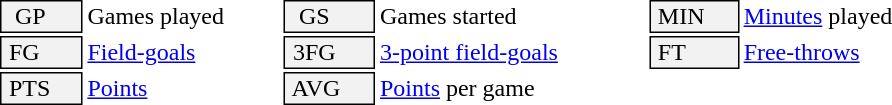<table class="toccolours " style="min-width:40em; white-space: nowrap;">
<tr>
<td style="background-color: #F2F2F2; border: 1px solid black;">  GP</td>
<td>Games played</td>
<td style="background-color: #F2F2F2; border: 1px solid black">  GS </td>
<td>Games started</td>
<td style="background-color: #F2F2F2; border: 1px solid black"> MIN </td>
<td><a href='#'>Minutes</a> played</td>
</tr>
<tr>
<td style="background-color: #F2F2F2; border: 1px solid black;"> FG </td>
<td style="padding-right: 8px"><a href='#'>Field-goals</a></td>
<td style="background-color: #F2F2F2; border: 1px solid black"> 3FG </td>
<td style="padding-right: 8px"><a href='#'>3-point field-goals</a></td>
<td style="background-color: #F2F2F2; border: 1px solid black"> FT </td>
<td><a href='#'>Free-throws</a></td>
</tr>
<tr>
<td style="background-color: #F2F2F2; border: 1px solid black;"> PTS </td>
<td><a href='#'>Points</a></td>
<td style="background-color: #F2F2F2; border: 1px solid black"> AVG </td>
<td><a href='#'>Points</a> per game</td>
<td></td>
<td></td>
</tr>
</table>
